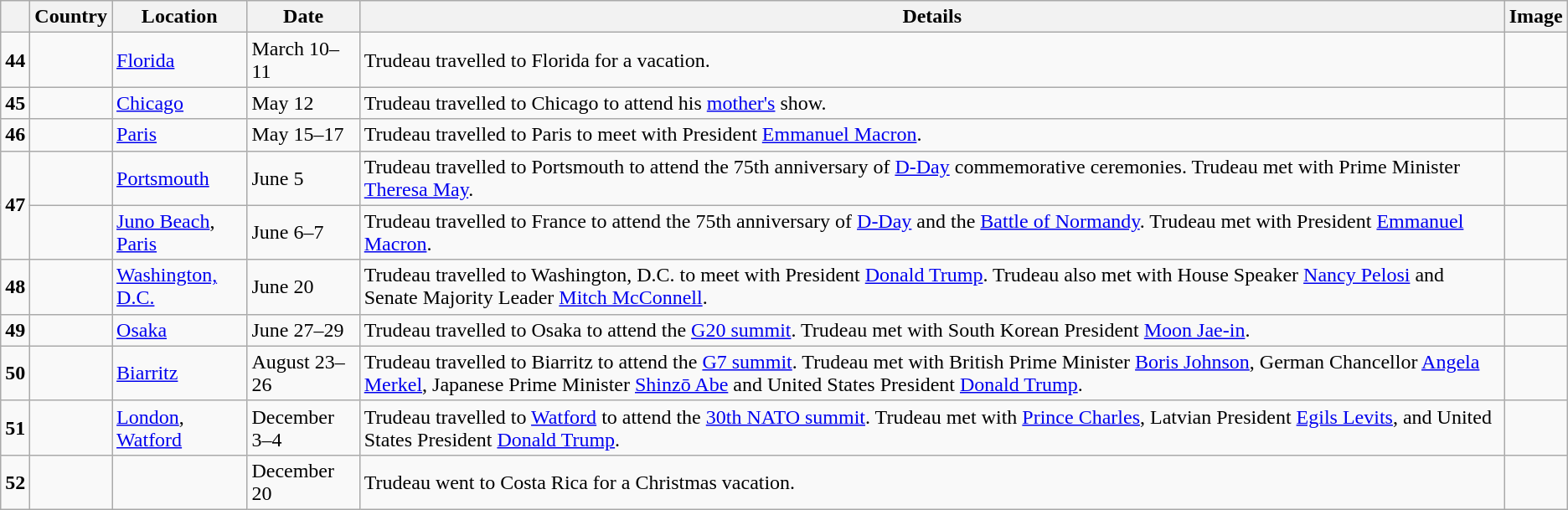<table class="wikitable sortable">
<tr>
<th></th>
<th>Country</th>
<th>Location</th>
<th>Date</th>
<th>Details</th>
<th>Image</th>
</tr>
<tr>
<td><strong>44</strong></td>
<td></td>
<td><a href='#'>Florida</a></td>
<td>March 10–11</td>
<td>Trudeau travelled to Florida for a vacation.</td>
<td></td>
</tr>
<tr>
<td><strong>45</strong></td>
<td></td>
<td><a href='#'>Chicago</a></td>
<td>May 12</td>
<td>Trudeau travelled to Chicago to attend his <a href='#'>mother's</a> show.</td>
<td></td>
</tr>
<tr>
<td><strong>46</strong></td>
<td></td>
<td><a href='#'>Paris</a></td>
<td>May 15–17</td>
<td>Trudeau travelled to Paris to meet with President <a href='#'>Emmanuel Macron</a>.</td>
<td></td>
</tr>
<tr>
<td rowspan=2><strong>47</strong></td>
<td></td>
<td><a href='#'>Portsmouth</a></td>
<td>June 5</td>
<td>Trudeau travelled to Portsmouth to attend the 75th anniversary of <a href='#'>D-Day</a> commemorative ceremonies. Trudeau met with Prime Minister <a href='#'>Theresa May</a>.</td>
<td></td>
</tr>
<tr>
<td></td>
<td><a href='#'>Juno Beach</a>, <a href='#'>Paris</a></td>
<td>June 6–7</td>
<td>Trudeau travelled to France to attend the 75th anniversary of <a href='#'>D-Day</a> and the <a href='#'>Battle of Normandy</a>. Trudeau met with President <a href='#'>Emmanuel Macron</a>.</td>
<td></td>
</tr>
<tr>
<td><strong>48</strong></td>
<td></td>
<td><a href='#'>Washington, D.C.</a></td>
<td>June 20</td>
<td>Trudeau travelled to Washington, D.C. to meet with President <a href='#'>Donald Trump</a>. Trudeau also met with House Speaker <a href='#'>Nancy Pelosi</a> and Senate Majority Leader <a href='#'>Mitch McConnell</a>.</td>
<td></td>
</tr>
<tr>
<td><strong>49</strong></td>
<td></td>
<td><a href='#'>Osaka</a></td>
<td>June 27–29</td>
<td>Trudeau travelled to Osaka to attend the <a href='#'>G20 summit</a>. Trudeau met with South Korean President <a href='#'>Moon Jae-in</a>.</td>
<td></td>
</tr>
<tr>
<td><strong>50</strong></td>
<td></td>
<td><a href='#'>Biarritz</a></td>
<td>August 23–26</td>
<td>Trudeau travelled to Biarritz to attend the <a href='#'>G7 summit</a>. Trudeau met with British Prime Minister <a href='#'>Boris Johnson</a>, German Chancellor <a href='#'>Angela Merkel</a>, Japanese Prime Minister <a href='#'>Shinzō Abe</a> and United States President <a href='#'>Donald Trump</a>.</td>
<td></td>
</tr>
<tr>
<td><strong>51</strong></td>
<td></td>
<td><a href='#'>London</a>, <a href='#'>Watford</a></td>
<td>December 3–4</td>
<td>Trudeau travelled to <a href='#'>Watford</a> to attend the <a href='#'>30th NATO summit</a>. Trudeau met with <a href='#'>Prince Charles</a>, Latvian President <a href='#'>Egils Levits</a>, and United States President <a href='#'>Donald Trump</a>.</td>
<td></td>
</tr>
<tr>
<td><strong>52</strong></td>
<td></td>
<td></td>
<td>December 20</td>
<td>Trudeau went to Costa Rica for a Christmas vacation.</td>
<td></td>
</tr>
</table>
